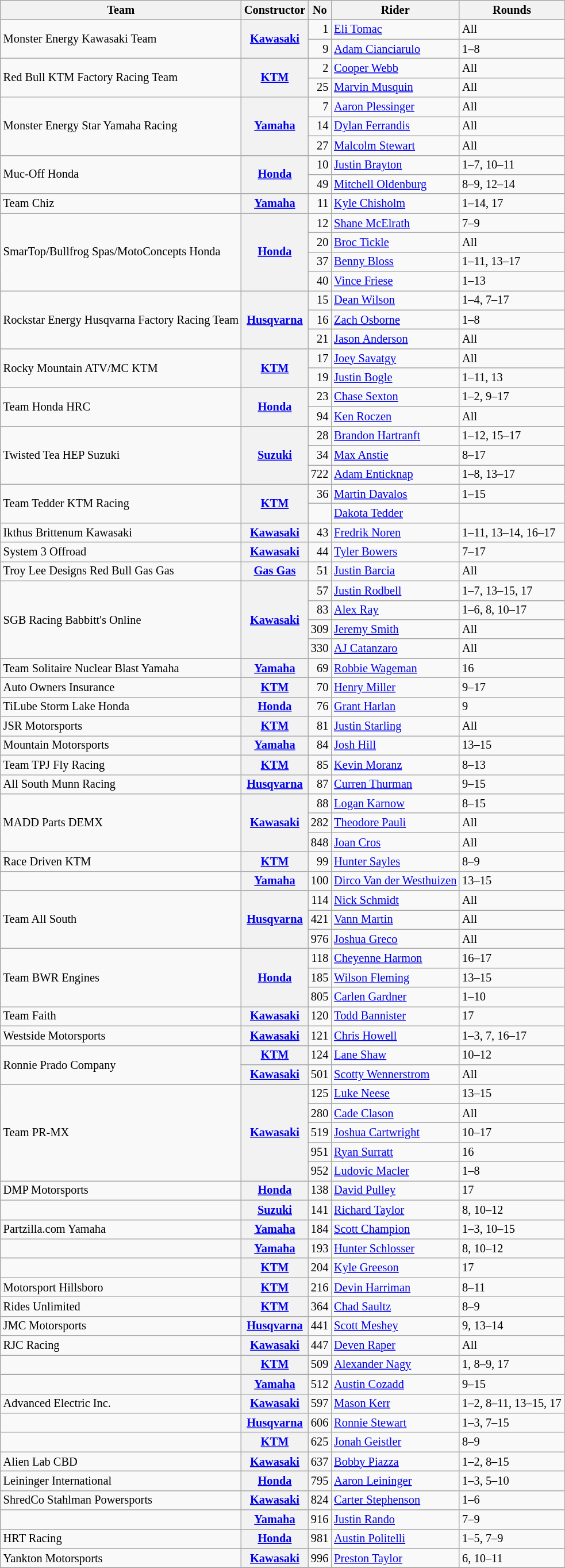<table class="wikitable" style="font-size: 85%;">
<tr>
<th>Team</th>
<th>Constructor</th>
<th>No</th>
<th>Rider</th>
<th>Rounds</th>
</tr>
<tr>
<td rowspan=2>Monster Energy Kawasaki Team</td>
<th rowspan=2><a href='#'>Kawasaki</a></th>
<td align="right">1</td>
<td> <a href='#'>Eli Tomac</a></td>
<td>All</td>
</tr>
<tr>
<td align="right">9</td>
<td> <a href='#'>Adam Cianciarulo</a></td>
<td>1–8</td>
</tr>
<tr>
<td rowspan=2>Red Bull KTM Factory Racing Team</td>
<th rowspan=2><a href='#'>KTM</a></th>
<td align="right">2</td>
<td> <a href='#'>Cooper Webb</a></td>
<td>All</td>
</tr>
<tr>
<td align="right">25</td>
<td> <a href='#'>Marvin Musquin</a></td>
<td>All</td>
</tr>
<tr>
<td rowspan=3>Monster Energy Star Yamaha Racing</td>
<th rowspan=3><a href='#'>Yamaha</a></th>
<td align="right">7</td>
<td> <a href='#'>Aaron Plessinger</a></td>
<td>All</td>
</tr>
<tr>
<td align="right">14</td>
<td> <a href='#'>Dylan Ferrandis</a></td>
<td>All</td>
</tr>
<tr>
<td align="right">27</td>
<td> <a href='#'>Malcolm Stewart</a></td>
<td>All</td>
</tr>
<tr>
<td rowspan=2>Muc-Off Honda</td>
<th rowspan=2><a href='#'>Honda</a></th>
<td align="right">10</td>
<td> <a href='#'>Justin Brayton</a></td>
<td>1–7, 10–11</td>
</tr>
<tr>
<td align="right">49</td>
<td> <a href='#'>Mitchell Oldenburg</a></td>
<td>8–9, 12–14</td>
</tr>
<tr>
<td>Team Chiz</td>
<th><a href='#'>Yamaha</a></th>
<td align="right">11</td>
<td> <a href='#'>Kyle Chisholm</a></td>
<td>1–14, 17</td>
</tr>
<tr>
<td rowspan=4>SmarTop/Bullfrog Spas/MotoConcepts Honda</td>
<th rowspan=4><a href='#'>Honda</a></th>
<td align="right">12</td>
<td> <a href='#'>Shane McElrath</a></td>
<td>7–9</td>
</tr>
<tr>
<td align="right">20</td>
<td> <a href='#'>Broc Tickle</a></td>
<td>All</td>
</tr>
<tr>
<td align="right">37</td>
<td> <a href='#'>Benny Bloss</a></td>
<td>1–11, 13–17</td>
</tr>
<tr>
<td align="right">40</td>
<td> <a href='#'>Vince Friese</a></td>
<td>1–13</td>
</tr>
<tr>
<td rowspan=3>Rockstar Energy Husqvarna Factory Racing Team</td>
<th rowspan=3><a href='#'>Husqvarna</a></th>
<td align="right">15</td>
<td> <a href='#'>Dean Wilson</a></td>
<td>1–4, 7–17</td>
</tr>
<tr>
<td align="right">16</td>
<td> <a href='#'>Zach Osborne</a></td>
<td>1–8</td>
</tr>
<tr>
<td align="right">21</td>
<td> <a href='#'>Jason Anderson</a></td>
<td>All</td>
</tr>
<tr>
<td rowspan=2>Rocky Mountain ATV/MC KTM</td>
<th rowspan=2><a href='#'>KTM</a></th>
<td align="right">17</td>
<td> <a href='#'>Joey Savatgy</a></td>
<td>All</td>
</tr>
<tr>
<td align="right">19</td>
<td> <a href='#'>Justin Bogle</a></td>
<td>1–11, 13</td>
</tr>
<tr>
<td rowspan=2>Team Honda HRC</td>
<th rowspan=2><a href='#'>Honda</a></th>
<td align="right">23</td>
<td> <a href='#'>Chase Sexton</a></td>
<td>1–2, 9–17</td>
</tr>
<tr>
<td align="right">94</td>
<td> <a href='#'>Ken Roczen</a></td>
<td>All</td>
</tr>
<tr>
<td rowspan=3>Twisted Tea HEP Suzuki</td>
<th rowspan=3><a href='#'>Suzuki</a></th>
<td align="right">28</td>
<td> <a href='#'>Brandon Hartranft</a></td>
<td>1–12, 15–17</td>
</tr>
<tr>
<td align="right">34</td>
<td> <a href='#'>Max Anstie</a></td>
<td>8–17</td>
</tr>
<tr>
<td align="right">722</td>
<td> <a href='#'>Adam Enticknap</a></td>
<td>1–8, 13–17</td>
</tr>
<tr>
<td rowspan=2>Team Tedder KTM Racing</td>
<th rowspan=2><a href='#'>KTM</a></th>
<td align="right">36</td>
<td> <a href='#'>Martin Davalos</a></td>
<td>1–15</td>
</tr>
<tr>
<td align="right"></td>
<td> <a href='#'>Dakota Tedder</a></td>
<td></td>
</tr>
<tr>
<td>Ikthus Brittenum Kawasaki</td>
<th><a href='#'>Kawasaki</a></th>
<td align="right">43</td>
<td> <a href='#'>Fredrik Noren</a></td>
<td>1–11, 13–14, 16–17</td>
</tr>
<tr>
<td>System 3 Offroad</td>
<th><a href='#'>Kawasaki</a></th>
<td align="right">44</td>
<td> <a href='#'>Tyler Bowers</a></td>
<td>7–17</td>
</tr>
<tr>
<td>Troy Lee Designs Red Bull Gas Gas</td>
<th><a href='#'>Gas Gas</a></th>
<td align="right">51</td>
<td> <a href='#'>Justin Barcia</a></td>
<td>All</td>
</tr>
<tr>
<td rowspan=4>SGB Racing Babbitt's Online</td>
<th rowspan=4><a href='#'>Kawasaki</a></th>
<td align="right">57</td>
<td> <a href='#'>Justin Rodbell</a></td>
<td>1–7, 13–15, 17</td>
</tr>
<tr>
<td align="right">83</td>
<td> <a href='#'>Alex Ray</a></td>
<td>1–6, 8, 10–17</td>
</tr>
<tr>
<td align="right">309</td>
<td> <a href='#'>Jeremy Smith</a></td>
<td>All</td>
</tr>
<tr>
<td align="right">330</td>
<td> <a href='#'>AJ Catanzaro</a></td>
<td>All</td>
</tr>
<tr>
<td>Team Solitaire Nuclear Blast Yamaha</td>
<th><a href='#'>Yamaha</a></th>
<td align="right">69</td>
<td> <a href='#'>Robbie Wageman</a></td>
<td>16</td>
</tr>
<tr>
<td>Auto Owners Insurance</td>
<th><a href='#'>KTM</a></th>
<td align="right">70</td>
<td> <a href='#'>Henry Miller</a></td>
<td>9–17</td>
</tr>
<tr>
<td>TiLube Storm Lake Honda</td>
<th><a href='#'>Honda</a></th>
<td align="right">76</td>
<td> <a href='#'>Grant Harlan</a></td>
<td>9</td>
</tr>
<tr>
<td>JSR Motorsports</td>
<th><a href='#'>KTM</a></th>
<td align="right">81</td>
<td> <a href='#'>Justin Starling</a></td>
<td>All</td>
</tr>
<tr>
<td>Mountain Motorsports</td>
<th><a href='#'>Yamaha</a></th>
<td align="right">84</td>
<td> <a href='#'>Josh Hill</a></td>
<td>13–15</td>
</tr>
<tr>
<td>Team TPJ Fly Racing</td>
<th><a href='#'>KTM</a></th>
<td align="right">85</td>
<td> <a href='#'>Kevin Moranz</a></td>
<td>8–13</td>
</tr>
<tr>
<td>All South Munn Racing</td>
<th><a href='#'>Husqvarna</a></th>
<td align="right">87</td>
<td> <a href='#'>Curren Thurman</a></td>
<td>9–15</td>
</tr>
<tr>
<td rowspan=3>MADD Parts DEMX</td>
<th rowspan=3><a href='#'>Kawasaki</a></th>
<td align="right">88</td>
<td> <a href='#'>Logan Karnow</a></td>
<td>8–15</td>
</tr>
<tr>
<td align="right">282</td>
<td> <a href='#'>Theodore Pauli</a></td>
<td>All</td>
</tr>
<tr>
<td align="right">848</td>
<td> <a href='#'>Joan Cros</a></td>
<td>All</td>
</tr>
<tr>
<td>Race Driven KTM</td>
<th><a href='#'>KTM</a></th>
<td align="right">99</td>
<td> <a href='#'>Hunter Sayles</a></td>
<td>8–9</td>
</tr>
<tr>
<td></td>
<th><a href='#'>Yamaha</a></th>
<td align="right">100</td>
<td> <a href='#'>Dirco Van der Westhuizen</a></td>
<td>13–15</td>
</tr>
<tr>
<td rowspan=3>Team All South</td>
<th rowspan=3><a href='#'>Husqvarna</a></th>
<td align="right">114</td>
<td> <a href='#'>Nick Schmidt</a></td>
<td>All</td>
</tr>
<tr>
<td align="right">421</td>
<td> <a href='#'>Vann Martin</a></td>
<td>All</td>
</tr>
<tr>
<td align="right">976</td>
<td> <a href='#'>Joshua Greco</a></td>
<td>All</td>
</tr>
<tr>
<td rowspan=3>Team BWR Engines</td>
<th rowspan=3><a href='#'>Honda</a></th>
<td align="right">118</td>
<td> <a href='#'>Cheyenne Harmon</a></td>
<td>16–17</td>
</tr>
<tr>
<td align="right">185</td>
<td> <a href='#'>Wilson Fleming</a></td>
<td>13–15</td>
</tr>
<tr>
<td align="right">805</td>
<td> <a href='#'>Carlen Gardner</a></td>
<td>1–10</td>
</tr>
<tr>
<td>Team Faith</td>
<th><a href='#'>Kawasaki</a></th>
<td align="right">120</td>
<td> <a href='#'>Todd Bannister</a></td>
<td>17</td>
</tr>
<tr>
<td>Westside Motorsports</td>
<th><a href='#'>Kawasaki</a></th>
<td align="right">121</td>
<td> <a href='#'>Chris Howell</a></td>
<td>1–3, 7, 16–17</td>
</tr>
<tr>
<td rowspan=2>Ronnie Prado Company</td>
<th><a href='#'>KTM</a></th>
<td align="right">124</td>
<td> <a href='#'>Lane Shaw</a></td>
<td>10–12</td>
</tr>
<tr>
<th><a href='#'>Kawasaki</a></th>
<td align="right">501</td>
<td> <a href='#'>Scotty Wennerstrom</a></td>
<td>All</td>
</tr>
<tr>
<td rowspan=5>Team PR-MX</td>
<th rowspan=5><a href='#'>Kawasaki</a></th>
<td align="right">125</td>
<td> <a href='#'>Luke Neese</a></td>
<td>13–15</td>
</tr>
<tr>
<td align="right">280</td>
<td> <a href='#'>Cade Clason</a></td>
<td>All</td>
</tr>
<tr>
<td align="right">519</td>
<td> <a href='#'>Joshua Cartwright</a></td>
<td>10–17</td>
</tr>
<tr>
<td align="right">951</td>
<td> <a href='#'>Ryan Surratt</a></td>
<td>16</td>
</tr>
<tr>
<td align="right">952</td>
<td> <a href='#'>Ludovic Macler</a></td>
<td>1–8</td>
</tr>
<tr>
<td>DMP Motorsports</td>
<th><a href='#'>Honda</a></th>
<td align="right">138</td>
<td> <a href='#'>David Pulley</a></td>
<td>17</td>
</tr>
<tr>
<td></td>
<th><a href='#'>Suzuki</a></th>
<td align="right">141</td>
<td> <a href='#'>Richard Taylor</a></td>
<td>8, 10–12</td>
</tr>
<tr>
<td>Partzilla.com Yamaha</td>
<th><a href='#'>Yamaha</a></th>
<td align="right">184</td>
<td> <a href='#'>Scott Champion</a></td>
<td>1–3, 10–15</td>
</tr>
<tr>
<td></td>
<th><a href='#'>Yamaha</a></th>
<td align="right">193</td>
<td> <a href='#'>Hunter Schlosser</a></td>
<td>8, 10–12</td>
</tr>
<tr>
<td></td>
<th><a href='#'>KTM</a></th>
<td align="right">204</td>
<td> <a href='#'>Kyle Greeson</a></td>
<td>17</td>
</tr>
<tr>
<td>Motorsport Hillsboro</td>
<th><a href='#'>KTM</a></th>
<td align="right">216</td>
<td> <a href='#'>Devin Harriman</a></td>
<td>8–11</td>
</tr>
<tr>
<td>Rides Unlimited</td>
<th><a href='#'>KTM</a></th>
<td align="right">364</td>
<td> <a href='#'>Chad Saultz</a></td>
<td>8–9</td>
</tr>
<tr>
<td>JMC Motorsports</td>
<th><a href='#'>Husqvarna</a></th>
<td align="right">441</td>
<td> <a href='#'>Scott Meshey</a></td>
<td>9, 13–14</td>
</tr>
<tr>
<td>RJC Racing</td>
<th><a href='#'>Kawasaki</a></th>
<td align="right">447</td>
<td> <a href='#'>Deven Raper</a></td>
<td>All</td>
</tr>
<tr>
<td></td>
<th><a href='#'>KTM</a></th>
<td align="right">509</td>
<td> <a href='#'>Alexander Nagy</a></td>
<td>1, 8–9, 17</td>
</tr>
<tr>
<td></td>
<th><a href='#'>Yamaha</a></th>
<td align="right">512</td>
<td> <a href='#'>Austin Cozadd</a></td>
<td>9–15</td>
</tr>
<tr>
<td>Advanced Electric Inc.</td>
<th><a href='#'>Kawasaki</a></th>
<td align="right">597</td>
<td> <a href='#'>Mason Kerr</a></td>
<td>1–2, 8–11, 13–15, 17</td>
</tr>
<tr>
<td></td>
<th><a href='#'>Husqvarna</a></th>
<td align="right">606</td>
<td> <a href='#'>Ronnie Stewart</a></td>
<td>1–3, 7–15</td>
</tr>
<tr>
<td></td>
<th><a href='#'>KTM</a></th>
<td align="right">625</td>
<td> <a href='#'>Jonah Geistler</a></td>
<td>8–9</td>
</tr>
<tr>
<td>Alien Lab CBD</td>
<th><a href='#'>Kawasaki</a></th>
<td align="right">637</td>
<td> <a href='#'>Bobby Piazza</a></td>
<td>1–2, 8–15</td>
</tr>
<tr>
<td>Leininger International</td>
<th><a href='#'>Honda</a></th>
<td align="right">795</td>
<td> <a href='#'>Aaron Leininger</a></td>
<td>1–3, 5–10</td>
</tr>
<tr>
<td>ShredCo Stahlman Powersports</td>
<th><a href='#'>Kawasaki</a></th>
<td align="right">824</td>
<td> <a href='#'>Carter Stephenson</a></td>
<td>1–6</td>
</tr>
<tr>
<td></td>
<th><a href='#'>Yamaha</a></th>
<td align="right">916</td>
<td> <a href='#'>Justin Rando</a></td>
<td>7–9</td>
</tr>
<tr>
<td>HRT Racing</td>
<th><a href='#'>Honda</a></th>
<td align="right">981</td>
<td> <a href='#'>Austin Politelli</a></td>
<td>1–5, 7–9</td>
</tr>
<tr>
<td>Yankton Motorsports</td>
<th><a href='#'>Kawasaki</a></th>
<td align="right">996</td>
<td> <a href='#'>Preston Taylor</a></td>
<td>6, 10–11</td>
</tr>
<tr>
</tr>
</table>
